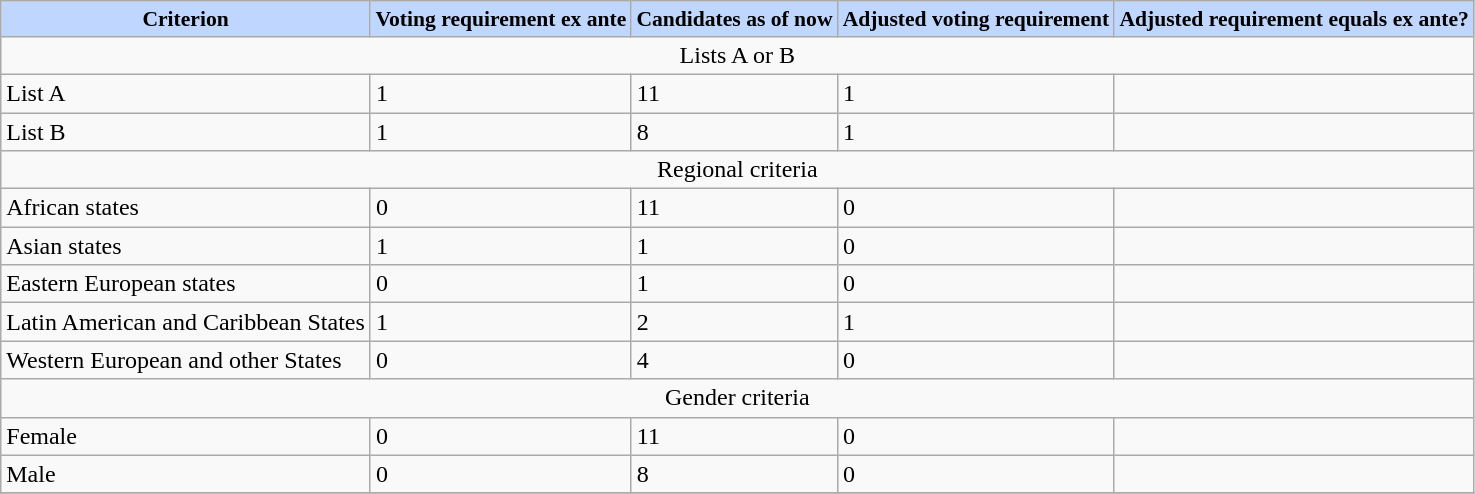<table class="wikitable">
<tr bgcolor=#BFD7FF align="center" style="font-size:90%;">
<td><strong>Criterion</strong></td>
<td><strong>Voting requirement ex ante</strong></td>
<td><strong>Candidates as of now</strong></td>
<td><strong>Adjusted voting requirement</strong></td>
<td><strong>Adjusted requirement equals ex ante?</strong></td>
</tr>
<tr>
<td colspan=5 align="center">Lists A or B</td>
</tr>
<tr>
<td>List A</td>
<td>1</td>
<td>11</td>
<td>1</td>
<td></td>
</tr>
<tr>
<td>List B</td>
<td>1</td>
<td>8</td>
<td>1</td>
<td></td>
</tr>
<tr>
<td colspan=5 align="center">Regional criteria</td>
</tr>
<tr>
<td>African states</td>
<td>0</td>
<td>11</td>
<td>0</td>
<td></td>
</tr>
<tr>
<td>Asian states</td>
<td>1</td>
<td>1</td>
<td>0</td>
<td></td>
</tr>
<tr>
<td>Eastern European states</td>
<td>0</td>
<td>1</td>
<td>0</td>
<td></td>
</tr>
<tr>
<td>Latin American and Caribbean States</td>
<td>1</td>
<td>2</td>
<td>1</td>
<td></td>
</tr>
<tr>
<td>Western European and other States</td>
<td>0</td>
<td>4</td>
<td>0</td>
<td></td>
</tr>
<tr>
<td colspan=5 align="center">Gender criteria</td>
</tr>
<tr>
<td>Female</td>
<td>0</td>
<td>11</td>
<td>0</td>
<td></td>
</tr>
<tr>
<td>Male</td>
<td>0</td>
<td>8</td>
<td>0</td>
<td></td>
</tr>
<tr>
</tr>
</table>
